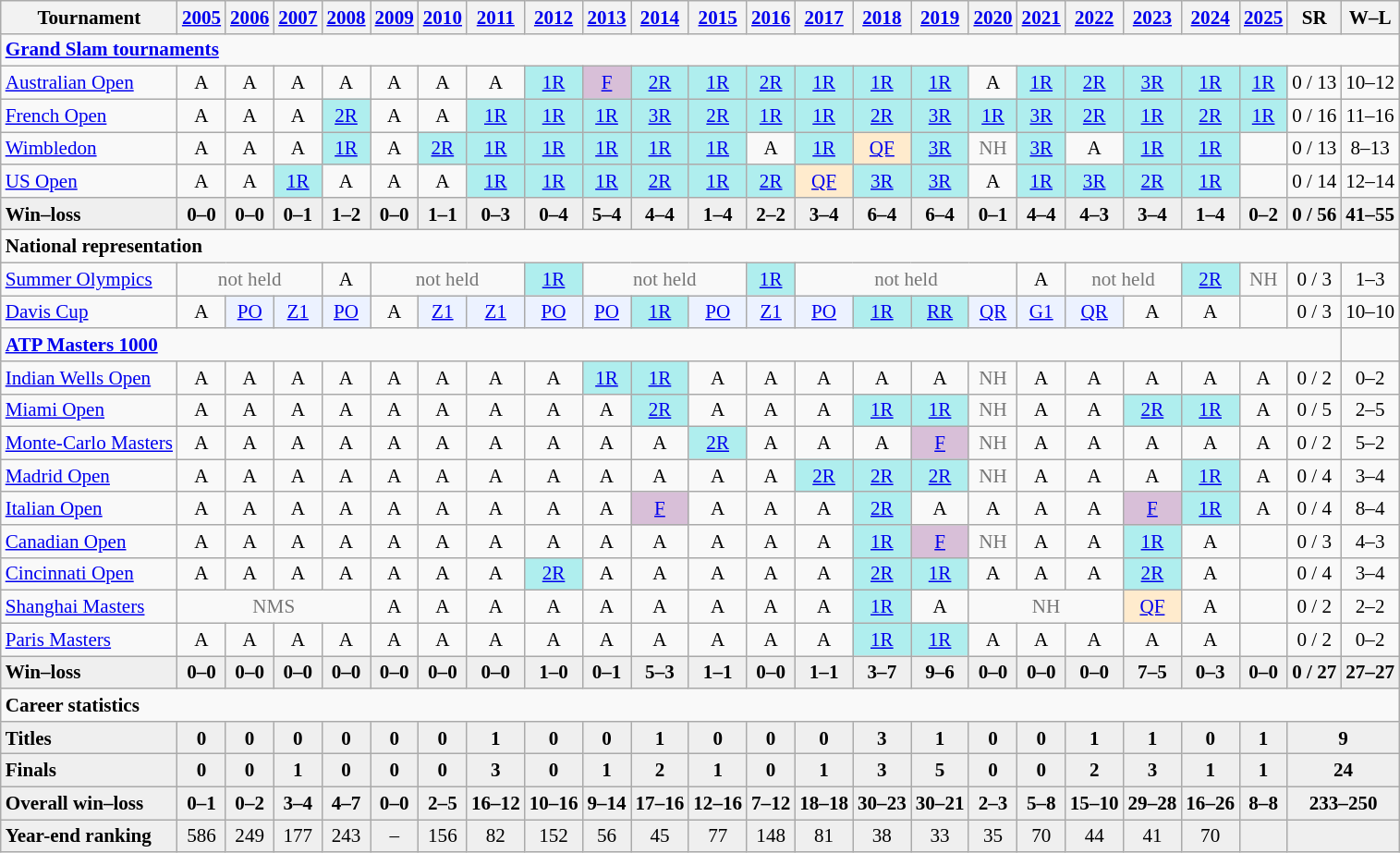<table class="wikitable nowrap" style=text-align:center;font-size:88%>
<tr>
<th>Tournament</th>
<th><a href='#'>2005</a></th>
<th><a href='#'>2006</a></th>
<th><a href='#'>2007</a></th>
<th><a href='#'>2008</a></th>
<th><a href='#'>2009</a></th>
<th><a href='#'>2010</a></th>
<th><a href='#'>2011</a></th>
<th><a href='#'>2012</a></th>
<th><a href='#'>2013</a></th>
<th><a href='#'>2014</a></th>
<th><a href='#'>2015</a></th>
<th><a href='#'>2016</a></th>
<th><a href='#'>2017</a></th>
<th><a href='#'>2018</a></th>
<th><a href='#'>2019</a></th>
<th><a href='#'>2020</a></th>
<th><a href='#'>2021</a></th>
<th><a href='#'>2022</a></th>
<th><a href='#'>2023</a></th>
<th><a href='#'>2024</a></th>
<th><a href='#'>2025</a></th>
<th>SR</th>
<th>W–L</th>
</tr>
<tr>
<td colspan="24" align="left"><strong><a href='#'>Grand Slam tournaments</a></strong></td>
</tr>
<tr>
<td align=left><a href='#'>Australian Open</a></td>
<td>A</td>
<td>A</td>
<td>A</td>
<td>A</td>
<td>A</td>
<td>A</td>
<td>A</td>
<td bgcolor=afeeee><a href='#'>1R</a></td>
<td bgcolor=thistle><a href='#'>F</a></td>
<td bgcolor=afeeee><a href='#'>2R</a></td>
<td bgcolor=afeeee><a href='#'>1R</a></td>
<td bgcolor=afeeee><a href='#'>2R</a></td>
<td bgcolor=afeeee><a href='#'>1R</a></td>
<td bgcolor=afeeee><a href='#'>1R</a></td>
<td bgcolor=afeeee><a href='#'>1R</a></td>
<td>A</td>
<td bgcolor=afeeee><a href='#'>1R</a></td>
<td bgcolor=afeeee><a href='#'>2R</a></td>
<td bgcolor=afeeee><a href='#'>3R</a></td>
<td bgcolor=afeeee><a href='#'>1R</a></td>
<td bgcolor=afeeee><a href='#'>1R</a></td>
<td>0 / 13</td>
<td>10–12</td>
</tr>
<tr>
<td align=left><a href='#'>French Open</a></td>
<td>A</td>
<td>A</td>
<td>A</td>
<td bgcolor=afeeee><a href='#'>2R</a></td>
<td>A</td>
<td>A</td>
<td bgcolor=afeeee><a href='#'>1R</a></td>
<td bgcolor=afeeee><a href='#'>1R</a></td>
<td bgcolor=afeeee><a href='#'>1R</a></td>
<td bgcolor=afeeee><a href='#'>3R</a></td>
<td bgcolor=afeeee><a href='#'>2R</a></td>
<td bgcolor=afeeee><a href='#'>1R</a></td>
<td bgcolor=afeeee><a href='#'>1R</a></td>
<td bgcolor=afeeee><a href='#'>2R</a></td>
<td bgcolor=afeeee><a href='#'>3R</a></td>
<td bgcolor=afeeee><a href='#'>1R</a></td>
<td bgcolor=afeeee><a href='#'>3R</a></td>
<td bgcolor=afeeee><a href='#'>2R</a></td>
<td bgcolor=afeeee><a href='#'>1R</a></td>
<td bgcolor=afeeee><a href='#'>2R</a></td>
<td bgcolor=afeeee><a href='#'>1R</a></td>
<td>0 / 16</td>
<td>11–16</td>
</tr>
<tr>
<td align=left><a href='#'>Wimbledon</a></td>
<td>A</td>
<td>A</td>
<td>A</td>
<td bgcolor=afeeee><a href='#'>1R</a></td>
<td>A</td>
<td bgcolor=afeeee><a href='#'>2R</a></td>
<td bgcolor=afeeee><a href='#'>1R</a></td>
<td bgcolor=afeeee><a href='#'>1R</a></td>
<td bgcolor=afeeee><a href='#'>1R</a></td>
<td bgcolor=afeeee><a href='#'>1R</a></td>
<td bgcolor=afeeee><a href='#'>1R</a></td>
<td>A</td>
<td bgcolor=afeeee><a href='#'>1R</a></td>
<td bgcolor=ffebcd><a href='#'>QF</a></td>
<td bgcolor=afeeee><a href='#'>3R</a></td>
<td style=color:#767676>NH</td>
<td bgcolor=afeeee><a href='#'>3R</a></td>
<td>A</td>
<td bgcolor=afeeee><a href='#'>1R</a></td>
<td bgcolor=afeeee><a href='#'>1R</a></td>
<td></td>
<td>0 / 13</td>
<td>8–13</td>
</tr>
<tr>
<td align=left><a href='#'>US Open</a></td>
<td>A</td>
<td>A</td>
<td bgcolor=afeeee><a href='#'>1R</a></td>
<td>A</td>
<td>A</td>
<td>A</td>
<td bgcolor=afeeee><a href='#'>1R</a></td>
<td bgcolor=afeeee><a href='#'>1R</a></td>
<td bgcolor=afeeee><a href='#'>1R</a></td>
<td bgcolor=afeeee><a href='#'>2R</a></td>
<td bgcolor=afeeee><a href='#'>1R</a></td>
<td bgcolor=afeeee><a href='#'>2R</a></td>
<td bgcolor=ffebcd><a href='#'>QF</a></td>
<td bgcolor=afeeee><a href='#'>3R</a></td>
<td bgcolor=afeeee><a href='#'>3R</a></td>
<td>A</td>
<td bgcolor=afeeee><a href='#'>1R</a></td>
<td bgcolor=afeeee><a href='#'>3R</a></td>
<td bgcolor=afeeee><a href='#'>2R</a></td>
<td bgcolor=afeeee><a href='#'>1R</a></td>
<td></td>
<td>0 / 14</td>
<td>12–14</td>
</tr>
<tr style="font-weight:bold;background:#efefef;">
<td style=text-align:left>Win–loss</td>
<td>0–0</td>
<td>0–0</td>
<td>0–1</td>
<td>1–2</td>
<td>0–0</td>
<td>1–1</td>
<td>0–3</td>
<td>0–4</td>
<td>5–4</td>
<td>4–4</td>
<td>1–4</td>
<td>2–2</td>
<td>3–4</td>
<td>6–4</td>
<td>6–4</td>
<td>0–1</td>
<td>4–4</td>
<td>4–3</td>
<td>3–4</td>
<td>1–4</td>
<td>0–2</td>
<td>0 / 56</td>
<td>41–55</td>
</tr>
<tr>
<td colspan="24" align="left"><strong>National representation</strong></td>
</tr>
<tr>
<td align=left><a href='#'>Summer Olympics</a></td>
<td colspan=3 style=color:#767676>not held</td>
<td>A</td>
<td colspan=3 style=color:#767676>not held</td>
<td bgcolor=afeeee><a href='#'>1R</a></td>
<td colspan=3 style=color:#767676>not held</td>
<td bgcolor=afeeee><a href='#'>1R</a></td>
<td colspan=4 style=color:#767676>not held</td>
<td>A</td>
<td colspan=2 style=color:#767676>not held</td>
<td bgcolor=afeeee><a href='#'>2R</a></td>
<td style=color:#767676>NH</td>
<td>0 / 3</td>
<td>1–3</td>
</tr>
<tr>
<td align=left><a href='#'>Davis Cup</a></td>
<td>A</td>
<td bgcolor=ecf2ff><a href='#'>PO</a></td>
<td bgcolor=ecf2ff><a href='#'>Z1</a></td>
<td bgcolor=ecf2ff><a href='#'>PO</a></td>
<td>A</td>
<td bgcolor=ecf2ff><a href='#'>Z1</a></td>
<td bgcolor=ecf2ff><a href='#'>Z1</a></td>
<td bgcolor=ecf2ff><a href='#'>PO</a></td>
<td bgcolor=ecf2ff><a href='#'>PO</a></td>
<td bgcolor=afeeee><a href='#'>1R</a></td>
<td bgcolor=ecf2ff><a href='#'>PO</a></td>
<td bgcolor=ecf2ff><a href='#'>Z1</a></td>
<td bgcolor=ecf2ff><a href='#'>PO</a></td>
<td bgcolor=afeeee><a href='#'>1R</a></td>
<td bgcolor=afeeee><a href='#'>RR</a></td>
<td bgcolor=ecf2ff><a href='#'>QR</a></td>
<td bgcolor=ecf2ff><a href='#'>G1</a></td>
<td bgcolor=ecf2ff><a href='#'>QR</a></td>
<td>A</td>
<td>A</td>
<td></td>
<td>0 / 3</td>
<td>10–10</td>
</tr>
<tr>
<td colspan="23" align="left"><strong><a href='#'>ATP Masters 1000</a></strong></td>
</tr>
<tr>
<td align=left><a href='#'>Indian Wells Open</a></td>
<td>A</td>
<td>A</td>
<td>A</td>
<td>A</td>
<td>A</td>
<td>A</td>
<td>A</td>
<td>A</td>
<td bgcolor=afeeee><a href='#'>1R</a></td>
<td bgcolor=adeeee><a href='#'>1R</a></td>
<td>A</td>
<td>A</td>
<td>A</td>
<td>A</td>
<td>A</td>
<td style="color:#767676">NH</td>
<td>A</td>
<td>A</td>
<td>A</td>
<td>A</td>
<td>A</td>
<td>0 / 2</td>
<td>0–2</td>
</tr>
<tr>
<td align=left><a href='#'>Miami Open</a></td>
<td>A</td>
<td>A</td>
<td>A</td>
<td>A</td>
<td>A</td>
<td>A</td>
<td>A</td>
<td>A</td>
<td>A</td>
<td bgcolor=afeeee><a href='#'>2R</a></td>
<td>A</td>
<td>A</td>
<td>A</td>
<td bgcolor=afeeee><a href='#'>1R</a></td>
<td bgcolor=afeeee><a href='#'>1R</a></td>
<td style="color:#767676">NH</td>
<td>A</td>
<td>A</td>
<td bgcolor=afeeee><a href='#'>2R</a></td>
<td bgcolor=afeeee><a href='#'>1R</a></td>
<td>A</td>
<td>0 / 5</td>
<td>2–5</td>
</tr>
<tr>
<td align=left><a href='#'>Monte-Carlo Masters</a></td>
<td>A</td>
<td>A</td>
<td>A</td>
<td>A</td>
<td>A</td>
<td>A</td>
<td>A</td>
<td>A</td>
<td>A</td>
<td>A</td>
<td bgcolor=afeeee><a href='#'>2R</a></td>
<td>A</td>
<td>A</td>
<td>A</td>
<td bgcolor=thistle><a href='#'>F</a></td>
<td style="color:#767676">NH</td>
<td>A</td>
<td>A</td>
<td>A</td>
<td>A</td>
<td>A</td>
<td>0 / 2</td>
<td>5–2</td>
</tr>
<tr>
<td align=left><a href='#'>Madrid Open</a></td>
<td>A</td>
<td>A</td>
<td>A</td>
<td>A</td>
<td>A</td>
<td>A</td>
<td>A</td>
<td>A</td>
<td>A</td>
<td>A</td>
<td>A</td>
<td>A</td>
<td bgcolor=afeeee><a href='#'>2R</a></td>
<td bgcolor=afeeee><a href='#'>2R</a></td>
<td bgcolor=afeeee><a href='#'>2R</a></td>
<td style="color:#767676">NH</td>
<td>A</td>
<td>A</td>
<td>A</td>
<td bgcolor=afeeee><a href='#'>1R</a></td>
<td>A</td>
<td>0 / 4</td>
<td>3–4</td>
</tr>
<tr>
<td align=left><a href='#'>Italian Open</a></td>
<td>A</td>
<td>A</td>
<td>A</td>
<td>A</td>
<td>A</td>
<td>A</td>
<td>A</td>
<td>A</td>
<td>A</td>
<td bgcolor=thistle><a href='#'>F</a></td>
<td>A</td>
<td>A</td>
<td>A</td>
<td bgcolor=afeeee><a href='#'>2R</a></td>
<td>A</td>
<td>A</td>
<td>A</td>
<td>A</td>
<td bgcolor=thistle><a href='#'>F</a></td>
<td bgcolor=afeeee><a href='#'>1R</a></td>
<td>A</td>
<td>0 / 4</td>
<td>8–4</td>
</tr>
<tr>
<td align=left><a href='#'>Canadian Open</a></td>
<td>A</td>
<td>A</td>
<td>A</td>
<td>A</td>
<td>A</td>
<td>A</td>
<td>A</td>
<td>A</td>
<td>A</td>
<td>A</td>
<td>A</td>
<td>A</td>
<td>A</td>
<td bgcolor=afeeee><a href='#'>1R</a></td>
<td bgcolor=thistle><a href='#'>F</a></td>
<td style=color:#767676>NH</td>
<td>A</td>
<td>A</td>
<td bgcolor=afeeee><a href='#'>1R</a></td>
<td>A</td>
<td></td>
<td>0 / 3</td>
<td>4–3</td>
</tr>
<tr>
<td align=left><a href='#'>Cincinnati Open</a></td>
<td>A</td>
<td>A</td>
<td>A</td>
<td>A</td>
<td>A</td>
<td>A</td>
<td>A</td>
<td bgcolor=afeeee><a href='#'>2R</a></td>
<td>A</td>
<td>A</td>
<td>A</td>
<td>A</td>
<td>A</td>
<td bgcolor=afeeee><a href='#'>2R</a></td>
<td bgcolor=afeeee><a href='#'>1R</a></td>
<td>A</td>
<td>A</td>
<td>A</td>
<td bgcolor=afeeee><a href='#'>2R</a></td>
<td>A</td>
<td></td>
<td>0 / 4</td>
<td>3–4</td>
</tr>
<tr>
<td align=left><a href='#'>Shanghai Masters</a></td>
<td colspan=4 style=color:#767676>NMS</td>
<td>A</td>
<td>A</td>
<td>A</td>
<td>A</td>
<td>A</td>
<td>A</td>
<td>A</td>
<td>A</td>
<td>A</td>
<td bgcolor=afeeee><a href='#'>1R</a></td>
<td>A</td>
<td colspan=3 style="color:#767676">NH</td>
<td bgcolor=ffebcd><a href='#'>QF</a></td>
<td>A</td>
<td></td>
<td>0 / 2</td>
<td>2–2</td>
</tr>
<tr>
<td align=left><a href='#'>Paris Masters</a></td>
<td>A</td>
<td>A</td>
<td>A</td>
<td>A</td>
<td>A</td>
<td>A</td>
<td>A</td>
<td>A</td>
<td>A</td>
<td>A</td>
<td>A</td>
<td>A</td>
<td>A</td>
<td bgcolor=afeeee><a href='#'>1R</a></td>
<td bgcolor=afeeee><a href='#'>1R</a></td>
<td>A</td>
<td>A</td>
<td>A</td>
<td>A</td>
<td>A</td>
<td></td>
<td>0 / 2</td>
<td>0–2</td>
</tr>
<tr style="font-weight:bold;background:#efefef;">
<td style=text-align:left>Win–loss</td>
<td>0–0</td>
<td>0–0</td>
<td>0–0</td>
<td>0–0</td>
<td>0–0</td>
<td>0–0</td>
<td>0–0</td>
<td>1–0</td>
<td>0–1</td>
<td>5–3</td>
<td>1–1</td>
<td>0–0</td>
<td>1–1</td>
<td>3–7</td>
<td>9–6</td>
<td>0–0</td>
<td>0–0</td>
<td>0–0</td>
<td>7–5</td>
<td>0–3</td>
<td>0–0</td>
<td>0 / 27</td>
<td>27–27</td>
</tr>
<tr>
<td colspan="24" align="left"><strong>Career statistics</strong></td>
</tr>
<tr style="font-weight:bold;background:#efefef;">
<td style=text-align:left>Titles</td>
<td>0</td>
<td>0</td>
<td>0</td>
<td>0</td>
<td>0</td>
<td>0</td>
<td>1</td>
<td>0</td>
<td>0</td>
<td>1</td>
<td>0</td>
<td>0</td>
<td>0</td>
<td>3</td>
<td>1</td>
<td>0</td>
<td>0</td>
<td>1</td>
<td>1</td>
<td>0</td>
<td>1</td>
<td colspan="2">9</td>
</tr>
<tr style="font-weight:bold;background:#efefef;">
<td style=text-align:left>Finals</td>
<td>0</td>
<td>0</td>
<td>1</td>
<td>0</td>
<td>0</td>
<td>0</td>
<td>3</td>
<td>0</td>
<td>1</td>
<td>2</td>
<td>1</td>
<td>0</td>
<td>1</td>
<td>3</td>
<td>5</td>
<td>0</td>
<td>0</td>
<td>2</td>
<td>3</td>
<td>1</td>
<td>1</td>
<td colspan="2">24</td>
</tr>
<tr style="font-weight:bold;background:#efefef;">
<td style=text-align:left>Overall win–loss</td>
<td>0–1</td>
<td>0–2</td>
<td>3–4</td>
<td>4–7</td>
<td>0–0</td>
<td>2–5</td>
<td>16–12</td>
<td>10–16</td>
<td>9–14</td>
<td>17–16</td>
<td>12–16</td>
<td>7–12</td>
<td>18–18</td>
<td>30–23</td>
<td>30–21</td>
<td>2–3</td>
<td>5–8</td>
<td>15–10</td>
<td>29–28</td>
<td>16–26</td>
<td>8–8</td>
<td colspan="2">233–250</td>
</tr>
<tr bgcolor=efefef>
<td align=left><strong>Year-end ranking</strong></td>
<td>586</td>
<td>249</td>
<td>177</td>
<td>243</td>
<td>–</td>
<td>156</td>
<td>82</td>
<td>152</td>
<td>56</td>
<td>45</td>
<td>77</td>
<td>148</td>
<td>81</td>
<td>38</td>
<td>33</td>
<td>35</td>
<td>70</td>
<td>44</td>
<td>41</td>
<td>70</td>
<td></td>
<td colspan="2"><strong></strong></td>
</tr>
</table>
